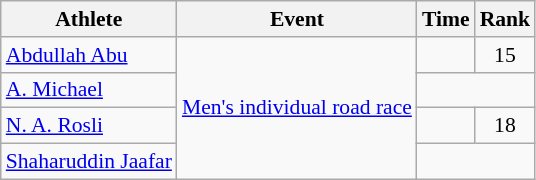<table class=wikitable style="font-size:90%;">
<tr>
<th>Athlete</th>
<th>Event</th>
<th>Time</th>
<th>Rank</th>
</tr>
<tr align=center>
<td align=left><a href='#'>Abdullah Abu</a></td>
<td align=left rowspan=4><a href='#'>Men's individual road race</a></td>
<td></td>
<td>15</td>
</tr>
<tr align=center>
<td align=left><a href='#'>A. Michael</a></td>
<td colspan=2></td>
</tr>
<tr align=center>
<td align=left><a href='#'>N. A. Rosli</a></td>
<td></td>
<td>18</td>
</tr>
<tr align=center>
<td align=left><a href='#'>Shaharuddin Jaafar</a></td>
<td colspan=2></td>
</tr>
</table>
